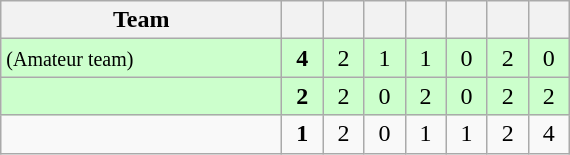<table class="wikitable" style="text-align: center;">
<tr>
<th width=180>Team</th>
<th width=20></th>
<th width=20></th>
<th width=20></th>
<th width=20></th>
<th width=20></th>
<th width=20></th>
<th width=20></th>
</tr>
<tr bgcolor=ccffcc>
<td align=left> <small>(Amateur team)</small></td>
<td><strong>4</strong></td>
<td>2</td>
<td>1</td>
<td>1</td>
<td>0</td>
<td>2</td>
<td>0</td>
</tr>
<tr bgcolor=ccffcc>
<td align=left></td>
<td><strong>2</strong></td>
<td>2</td>
<td>0</td>
<td>2</td>
<td>0</td>
<td>2</td>
<td>2</td>
</tr>
<tr>
<td align=left></td>
<td><strong>1</strong></td>
<td>2</td>
<td>0</td>
<td>1</td>
<td>1</td>
<td>2</td>
<td>4</td>
</tr>
</table>
